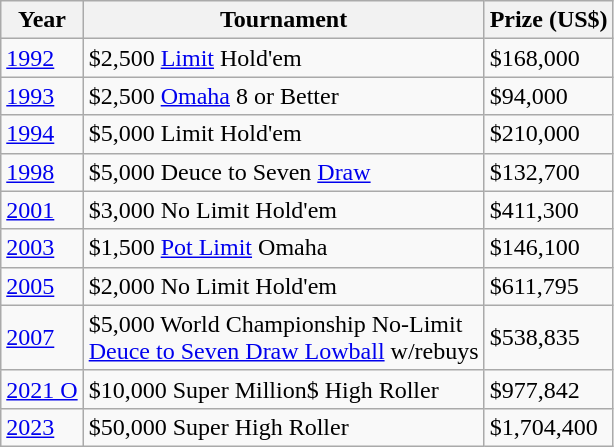<table class="wikitable">
<tr>
<th>Year</th>
<th>Tournament</th>
<th>Prize (US$)</th>
</tr>
<tr>
<td><a href='#'>1992</a></td>
<td>$2,500 <a href='#'>Limit</a> Hold'em</td>
<td>$168,000</td>
</tr>
<tr>
<td><a href='#'>1993</a></td>
<td>$2,500 <a href='#'>Omaha</a> 8 or Better</td>
<td>$94,000</td>
</tr>
<tr>
<td><a href='#'>1994</a></td>
<td>$5,000 Limit Hold'em</td>
<td>$210,000</td>
</tr>
<tr>
<td><a href='#'>1998</a></td>
<td>$5,000 Deuce to Seven <a href='#'>Draw</a></td>
<td>$132,700</td>
</tr>
<tr>
<td><a href='#'>2001</a></td>
<td>$3,000 No Limit Hold'em</td>
<td>$411,300</td>
</tr>
<tr>
<td><a href='#'>2003</a></td>
<td>$1,500 <a href='#'>Pot Limit</a> Omaha</td>
<td>$146,100</td>
</tr>
<tr>
<td><a href='#'>2005</a></td>
<td>$2,000 No Limit Hold'em</td>
<td>$611,795</td>
</tr>
<tr>
<td><a href='#'>2007</a></td>
<td>$5,000 World Championship No-Limit<br><a href='#'>Deuce to Seven Draw Lowball</a> w/rebuys</td>
<td>$538,835</td>
</tr>
<tr>
<td><a href='#'>2021 O</a></td>
<td>$10,000 Super Million$ High Roller</td>
<td>$977,842</td>
</tr>
<tr>
<td><a href='#'>2023</a></td>
<td>$50,000 Super High Roller</td>
<td>$1,704,400</td>
</tr>
</table>
